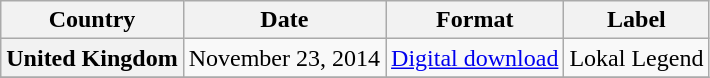<table class="wikitable plainrowheaders">
<tr>
<th scope="col">Country</th>
<th scope="col">Date</th>
<th scope="col">Format</th>
<th scope="col">Label</th>
</tr>
<tr>
<th scope="row">United Kingdom</th>
<td>November 23, 2014</td>
<td><a href='#'>Digital download</a></td>
<td>Lokal Legend</td>
</tr>
<tr>
</tr>
</table>
